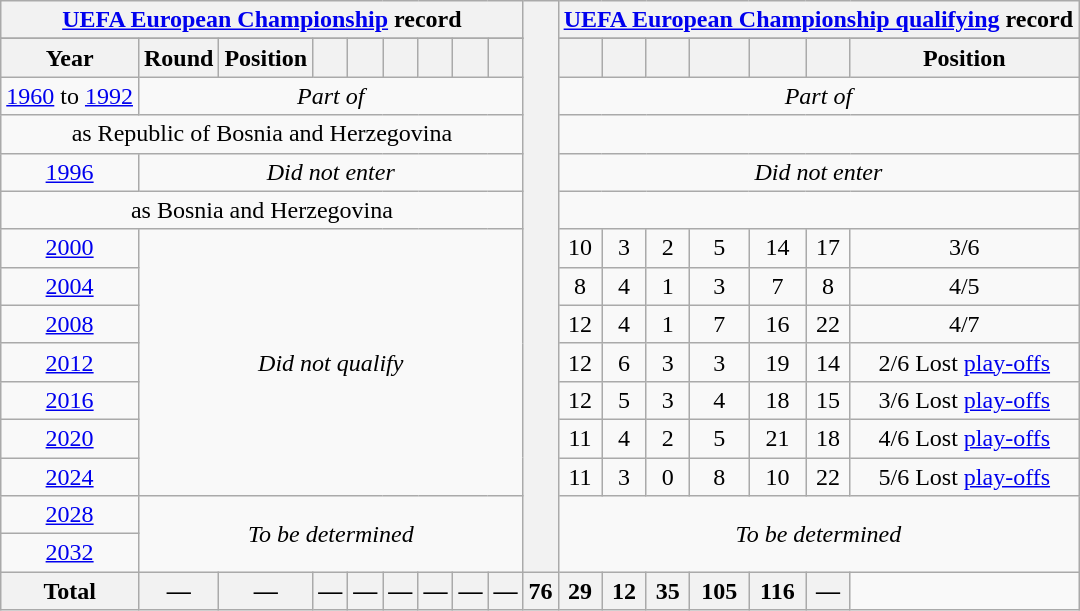<table class="wikitable" style="text-align:center">
<tr>
<th colspan=9><a href='#'>UEFA European Championship</a> record</th>
<th rowspan=16></th>
<th colspan=8><a href='#'>UEFA European Championship qualifying</a> record</th>
</tr>
<tr>
</tr>
<tr>
<th>Year</th>
<th>Round</th>
<th>Position</th>
<th></th>
<th></th>
<th></th>
<th></th>
<th></th>
<th></th>
<th></th>
<th></th>
<th></th>
<th></th>
<th></th>
<th></th>
<th>Position</th>
</tr>
<tr>
<td><a href='#'>1960</a> to <a href='#'>1992</a></td>
<td colspan=8><em>Part of </em></td>
<td colspan=7><em>Part of </em></td>
</tr>
<tr>
<td colspan=9>as  Republic of Bosnia and Herzegovina</td>
<td colspan=9></td>
</tr>
<tr>
<td> <a href='#'>1996</a></td>
<td colspan=8><em>Did not enter</em></td>
<td colspan=7><em>Did not enter</em></td>
</tr>
<tr>
<td colspan=9>as  Bosnia and Herzegovina</td>
<td colspan=9></td>
</tr>
<tr>
<td>  <a href='#'>2000</a></td>
<td rowspan=7 colspan=8><em>Did not qualify</em></td>
<td>10</td>
<td>3</td>
<td>2</td>
<td>5</td>
<td>14</td>
<td>17</td>
<td>3/6</td>
</tr>
<tr>
<td> <a href='#'>2004</a></td>
<td>8</td>
<td>4</td>
<td>1</td>
<td>3</td>
<td>7</td>
<td>8</td>
<td>4/5</td>
</tr>
<tr>
<td>  <a href='#'>2008</a></td>
<td>12</td>
<td>4</td>
<td>1</td>
<td>7</td>
<td>16</td>
<td>22</td>
<td>4/7</td>
</tr>
<tr>
<td>  <a href='#'>2012</a></td>
<td>12</td>
<td>6</td>
<td>3</td>
<td>3</td>
<td>19</td>
<td>14</td>
<td>2/6 Lost <a href='#'>play-offs</a></td>
</tr>
<tr>
<td> <a href='#'>2016</a></td>
<td>12</td>
<td>5</td>
<td>3</td>
<td>4</td>
<td>18</td>
<td>15</td>
<td>3/6 Lost <a href='#'>play-offs</a></td>
</tr>
<tr>
<td> <a href='#'>2020</a></td>
<td>11</td>
<td>4</td>
<td>2</td>
<td>5</td>
<td>21</td>
<td>18</td>
<td>4/6 Lost <a href='#'>play-offs</a></td>
</tr>
<tr>
<td> <a href='#'>2024</a></td>
<td>11</td>
<td>3</td>
<td>0</td>
<td>8</td>
<td>10</td>
<td>22</td>
<td>5/6 Lost <a href='#'>play-offs</a></td>
</tr>
<tr>
<td>  <a href='#'>2028</a></td>
<td colspan=8 rowspan=2><em>To be determined</em></td>
<td colspan=7 rowspan=2><em>To be determined</em></td>
</tr>
<tr>
<td>  <a href='#'>2032</a></td>
</tr>
<tr>
<th>Total</th>
<th>—</th>
<th>—</th>
<th>—</th>
<th>—</th>
<th>—</th>
<th>—</th>
<th>—</th>
<th>—</th>
<th>76</th>
<th>29</th>
<th>12</th>
<th>35</th>
<th>105</th>
<th>116</th>
<th>—</th>
</tr>
</table>
